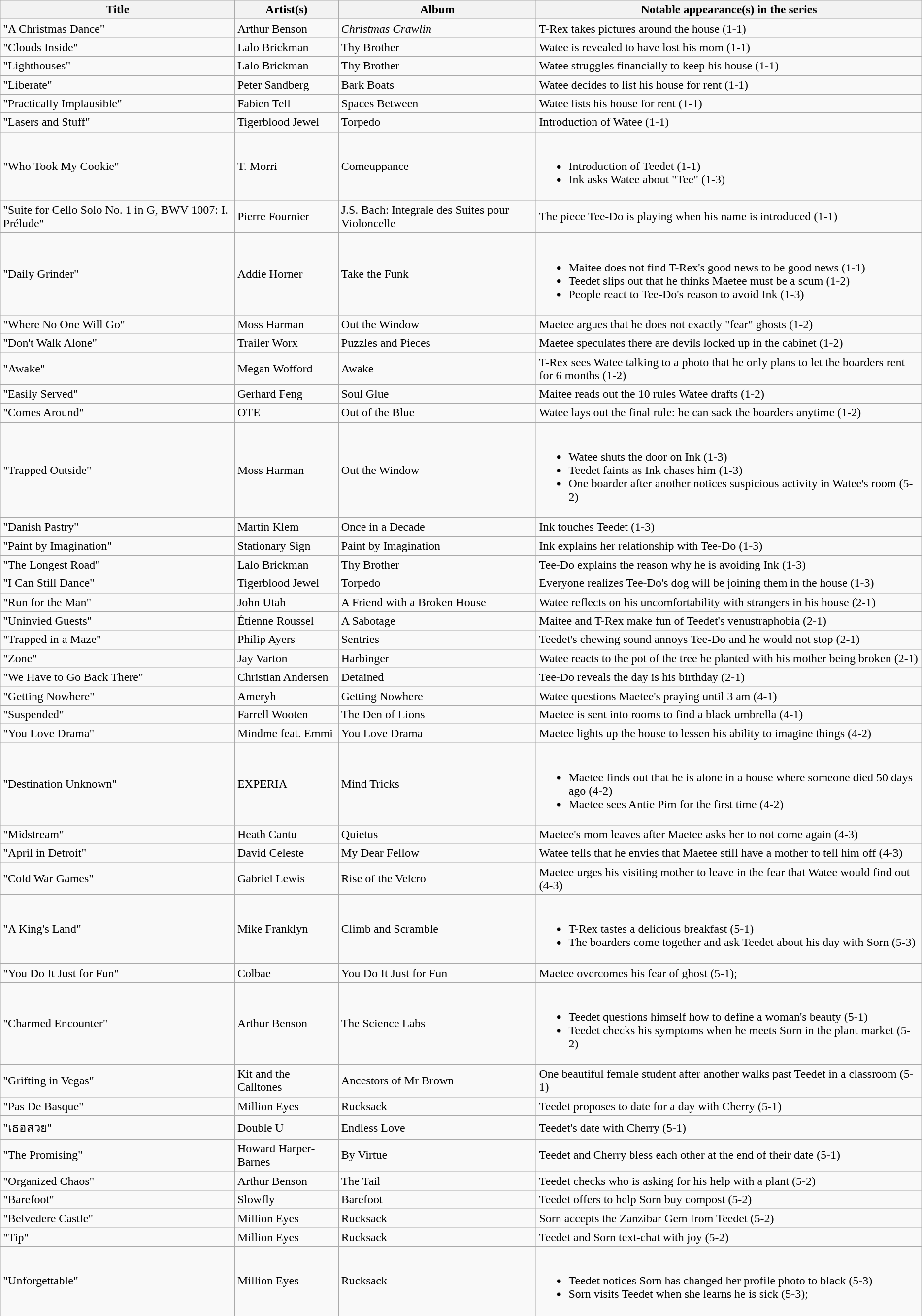<table class="wikitable mw-collapsible mw-collapsed">
<tr>
<th>Title</th>
<th>Artist(s)</th>
<th>Album</th>
<th>Notable appearance(s) in the series</th>
</tr>
<tr>
<td>"A Christmas Dance"</td>
<td>Arthur Benson</td>
<td><em>Christmas Crawlin<strong></td>
<td>T-Rex takes pictures around the house (1-1)</td>
</tr>
<tr>
<td>"Clouds Inside"</td>
<td>Lalo Brickman</td>
<td></em>Thy Brother<em></td>
<td>Watee is revealed to have lost his mom (1-1)</td>
</tr>
<tr>
<td>"Lighthouses"</td>
<td>Lalo Brickman</td>
<td></em>Thy Brother<em></td>
<td>Watee struggles financially to keep his house (1-1)</td>
</tr>
<tr>
<td>"Liberate"</td>
<td>Peter Sandberg</td>
<td></em>Bark Boats<em></td>
<td>Watee decides to list his house for rent (1-1)</td>
</tr>
<tr>
<td>"Practically Implausible"</td>
<td>Fabien Tell</td>
<td></em>Spaces Between<em></td>
<td>Watee lists his house for rent (1-1)</td>
</tr>
<tr>
<td>"Lasers and Stuff"</td>
<td>Tigerblood Jewel</td>
<td></em>Torpedo<em></td>
<td>Introduction of Watee (1-1)</td>
</tr>
<tr>
<td>"Who Took My Cookie"</td>
<td>T. Morri</td>
<td></em>Comeuppance<em></td>
<td><br><ul><li>Introduction of Teedet (1-1)</li><li>Ink asks Watee about "Tee" (1-3)</li></ul></td>
</tr>
<tr>
<td>"Suite for Cello Solo No. 1 in G, BWV 1007: I. Prélude"</td>
<td>Pierre Fournier</td>
<td></em>J.S. Bach: Integrale des Suites pour Violoncelle<em></td>
<td>The piece Tee-Do is playing when his name is introduced (1-1)</td>
</tr>
<tr>
<td>"Daily Grinder"</td>
<td>Addie Horner</td>
<td></em>Take the Funk<em></td>
<td><br><ul><li>Maitee does not find T-Rex's good news to be good news (1-1)</li><li>Teedet slips out that he thinks Maetee must be a scum (1-2)</li><li>People react to Tee-Do's reason to avoid Ink (1-3)</li></ul></td>
</tr>
<tr>
<td>"Where No One Will Go"</td>
<td>Moss Harman</td>
<td></em>Out the Window<em></td>
<td>Maetee argues that he does not exactly "fear" ghosts (1-2)</td>
</tr>
<tr>
<td>"Don't Walk Alone"</td>
<td>Trailer Worx</td>
<td></em>Puzzles and Pieces<em></td>
<td>Maetee speculates there are devils locked up in the cabinet (1-2)</td>
</tr>
<tr>
<td>"Awake"</td>
<td>Megan Wofford</td>
<td></em>Awake<em></td>
<td>T-Rex sees Watee talking to a photo that he only plans to let the boarders rent for 6 months (1-2)</td>
</tr>
<tr>
<td>"Easily Served"</td>
<td>Gerhard Feng</td>
<td></em>Soul Glue<em></td>
<td>Maitee reads out the 10 rules Watee drafts (1-2)</td>
</tr>
<tr>
<td>"Comes Around"</td>
<td>OTE</td>
<td></em>Out of the Blue<em></td>
<td>Watee lays out the final rule: he can sack the boarders anytime (1-2)</td>
</tr>
<tr>
<td>"Trapped Outside"</td>
<td>Moss Harman</td>
<td></em>Out the Window<em></td>
<td><br><ul><li>Watee shuts the door on Ink (1-3)</li><li>Teedet faints as Ink chases him (1-3)</li><li>One boarder after another notices suspicious activity in Watee's room (5-2)</li></ul></td>
</tr>
<tr>
<td>"Danish Pastry"</td>
<td>Martin Klem</td>
<td></em>Once in a Decade<em></td>
<td>Ink touches Teedet (1-3)</td>
</tr>
<tr>
<td>"Paint by Imagination"</td>
<td>Stationary Sign</td>
<td></em>Paint by Imagination<em></td>
<td>Ink explains her relationship with Tee-Do (1-3)</td>
</tr>
<tr>
<td>"The Longest Road"</td>
<td>Lalo Brickman</td>
<td></em>Thy Brother<em></td>
<td>Tee-Do explains the reason why he is avoiding Ink (1-3)</td>
</tr>
<tr>
<td>"I Can Still Dance"</td>
<td>Tigerblood Jewel</td>
<td></em>Torpedo<em></td>
<td>Everyone realizes Tee-Do's dog will be joining them in the house (1-3)</td>
</tr>
<tr>
<td>"Run for the Man"</td>
<td>John Utah</td>
<td></em>A Friend with a  Broken House<em></td>
<td>Watee reflects on his uncomfortability with strangers in his house (2-1)</td>
</tr>
<tr>
<td>"Uninvied Guests"</td>
<td>Étienne Roussel</td>
<td></em>A Sabotage<em></td>
<td>Maitee and T-Rex make fun of Teedet's venustraphobia (2-1)</td>
</tr>
<tr>
<td>"Trapped in a Maze"</td>
<td>Philip Ayers</td>
<td></em>Sentries<em></td>
<td>Teedet's chewing sound annoys Tee-Do and he would not stop (2-1)</td>
</tr>
<tr>
<td>"Zone"</td>
<td>Jay Varton</td>
<td></em>Harbinger<em></td>
<td>Watee reacts to the pot of the tree he planted with his mother being broken (2-1)</td>
</tr>
<tr>
<td>"We Have to Go Back There"</td>
<td>Christian Andersen</td>
<td></em>Detained<em></td>
<td>Tee-Do reveals the day is his birthday (2-1)</td>
</tr>
<tr>
<td>"Getting Nowhere"</td>
<td>Ameryh</td>
<td></em>Getting Nowhere<em></td>
<td>Watee questions Maetee's praying until 3 am (4-1)</td>
</tr>
<tr>
<td>"Suspended"</td>
<td>Farrell Wooten</td>
<td></em>The Den of Lions<em></td>
<td>Maetee is sent into rooms to find a black umbrella (4-1)</td>
</tr>
<tr>
<td>"You Love Drama"</td>
<td>Mindme feat. Emmi</td>
<td></em>You Love Drama<em></td>
<td>Maetee lights up the house to lessen his ability to imagine things (4-2)</td>
</tr>
<tr>
<td>"Destination Unknown"</td>
<td>EXPERIA</td>
<td></em>Mind Tricks<em></td>
<td><br><ul><li>Maetee finds out that he is alone in a house where someone died 50 days ago (4-2)</li><li>Maetee sees Antie Pim for the first time (4-2)</li></ul></td>
</tr>
<tr>
<td>"Midstream"</td>
<td>Heath  Cantu</td>
<td></em>Quietus<em></td>
<td>Maetee's mom leaves after Maetee asks her to not come again (4-3)</td>
</tr>
<tr>
<td>"April in Detroit"</td>
<td>David Celeste</td>
<td></em>My Dear Fellow<em></td>
<td>Watee tells that he envies that Maetee still have a mother to tell him off (4-3)</td>
</tr>
<tr>
<td>"Cold War Games"</td>
<td>Gabriel Lewis</td>
<td></em>Rise of the Velcro<em></td>
<td>Maetee urges his visiting mother to leave in the fear that Watee would find out (4-3)</td>
</tr>
<tr>
<td>"A King's Land"</td>
<td>Mike Franklyn</td>
<td></em>Climb and Scramble<em></td>
<td><br><ul><li>T-Rex tastes a delicious breakfast (5-1)</li><li>The boarders come together and ask Teedet about his day with Sorn (5-3)</li></ul></td>
</tr>
<tr>
<td>"You Do It Just for Fun"</td>
<td>Colbae</td>
<td></em>You Do It Just for Fun<em></td>
<td>Maetee overcomes his fear of ghost (5-1);</td>
</tr>
<tr>
<td>"Charmed Encounter"</td>
<td>Arthur Benson</td>
<td></em>The Science Labs<em></td>
<td><br><ul><li>Teedet questions himself how to define a woman's beauty (5-1)</li><li>Teedet checks his symptoms when he meets Sorn in the plant market (5-2)</li></ul></td>
</tr>
<tr>
<td>"Grifting in Vegas"</td>
<td>Kit and the Calltones</td>
<td></em>Ancestors of Mr Brown<em></td>
<td>One beautiful female student after another walks past Teedet in a classroom (5-1)</td>
</tr>
<tr>
<td>"Pas De Basque"</td>
<td>Million Eyes</td>
<td></em>Rucksack<em></td>
<td>Teedet proposes to date for a day with Cherry (5-1)</td>
</tr>
<tr>
<td>"เธอสวย"</td>
<td>Double U</td>
<td></em>Endless Love<em></td>
<td>Teedet's date with Cherry (5-1)</td>
</tr>
<tr>
<td>"The Promising"</td>
<td>Howard Harper-Barnes</td>
<td></em>By Virtue<em></td>
<td>Teedet and Cherry bless each other at the end of their date (5-1)</td>
</tr>
<tr>
<td>"Organized Chaos"</td>
<td>Arthur Benson</td>
<td></em>The Tail<em></td>
<td>Teedet checks who is asking for his help with a plant (5-2)</td>
</tr>
<tr>
<td>"Barefoot"</td>
<td>Slowfly</td>
<td></em>Barefoot<em></td>
<td>Teedet offers to help Sorn buy compost (5-2)</td>
</tr>
<tr>
<td>"Belvedere Castle"</td>
<td>Million Eyes</td>
<td></em>Rucksack<em></td>
<td>Sorn accepts the Zanzibar Gem from Teedet (5-2)</td>
</tr>
<tr>
<td>"Tip"</td>
<td>Million Eyes</td>
<td></em>Rucksack<em></td>
<td>Teedet and Sorn text-chat with joy (5-2)</td>
</tr>
<tr>
<td>"Unforgettable"</td>
<td>Million Eyes</td>
<td></em>Rucksack<em></td>
<td><br><ul><li>Teedet notices Sorn has changed her profile photo to black (5-3)</li><li>Sorn visits Teedet when she learns he is sick (5-3);</li></ul></td>
</tr>
</table>
